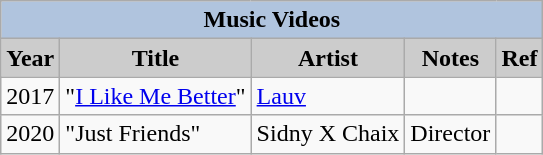<table class="wikitable">
<tr>
<th colspan=5 style="background:#B0C4DE;">Music Videos</th>
</tr>
<tr align="center">
<th style="background: #CCCCCC;">Year</th>
<th style="background: #CCCCCC;">Title</th>
<th style="background: #CCCCCC;">Artist</th>
<th style="background: #CCCCCC;">Notes</th>
<th style="background: #CCCCCC;">Ref</th>
</tr>
<tr>
<td>2017</td>
<td>"<a href='#'>I Like Me Better</a>"</td>
<td><a href='#'>Lauv</a></td>
<td></td>
<td></td>
</tr>
<tr>
<td>2020</td>
<td>"Just Friends"</td>
<td>Sidny X Chaix</td>
<td>Director</td>
<td></td>
</tr>
</table>
